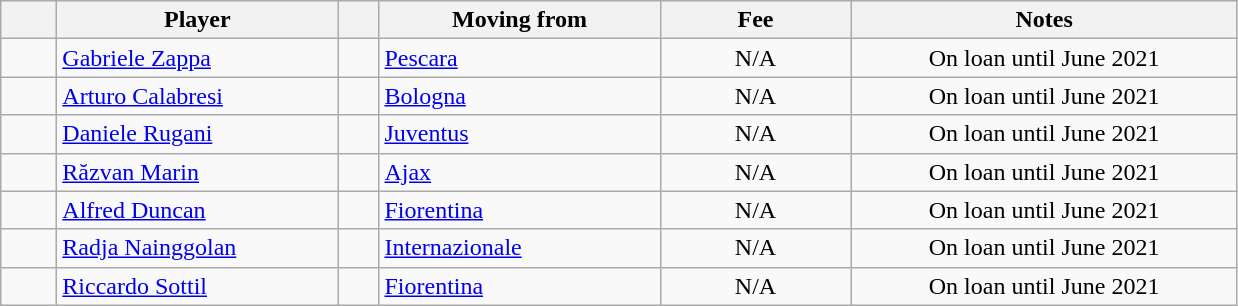<table class="wikitable sortable">
<tr>
<th style="width:30px;"></th>
<th style="width:180px;">Player</th>
<th style="width:20px;"></th>
<th style="width:180px;">Moving from</th>
<th style="width:120px;" class="unsortable">Fee</th>
<th style="width:250px;" class="unsortable">Notes</th>
</tr>
<tr>
<td align=center></td>
<td> <a href='#'>Gabriele Zappa</a></td>
<td align=center></td>
<td> <a href='#'>Pescara</a></td>
<td align=center>N/A</td>
<td align=center>On loan until June 2021</td>
</tr>
<tr>
<td align=center></td>
<td> <a href='#'>Arturo Calabresi</a></td>
<td align=center></td>
<td> <a href='#'>Bologna</a></td>
<td align=center>N/A</td>
<td align=center>On loan until June 2021</td>
</tr>
<tr>
<td align=center></td>
<td> <a href='#'>Daniele Rugani</a></td>
<td align=center></td>
<td> <a href='#'>Juventus</a></td>
<td align=center>N/A</td>
<td align=center>On loan until June 2021</td>
</tr>
<tr>
<td align=center></td>
<td> <a href='#'>Răzvan Marin</a></td>
<td align=center></td>
<td> <a href='#'>Ajax</a></td>
<td align=center>N/A</td>
<td align=center>On loan until June 2021</td>
</tr>
<tr>
<td align=center></td>
<td> <a href='#'>Alfred Duncan</a></td>
<td align=center></td>
<td> <a href='#'>Fiorentina</a></td>
<td align=center>N/A</td>
<td align=center>On loan until June 2021</td>
</tr>
<tr>
<td align=center></td>
<td> <a href='#'>Radja Nainggolan</a></td>
<td align=center></td>
<td> <a href='#'>Internazionale</a></td>
<td align=center>N/A</td>
<td align=center>On loan until June 2021</td>
</tr>
<tr>
<td align=center></td>
<td> <a href='#'>Riccardo Sottil</a></td>
<td align=center></td>
<td> <a href='#'>Fiorentina</a></td>
<td align=center>N/A</td>
<td align=center>On loan until June 2021</td>
</tr>
</table>
